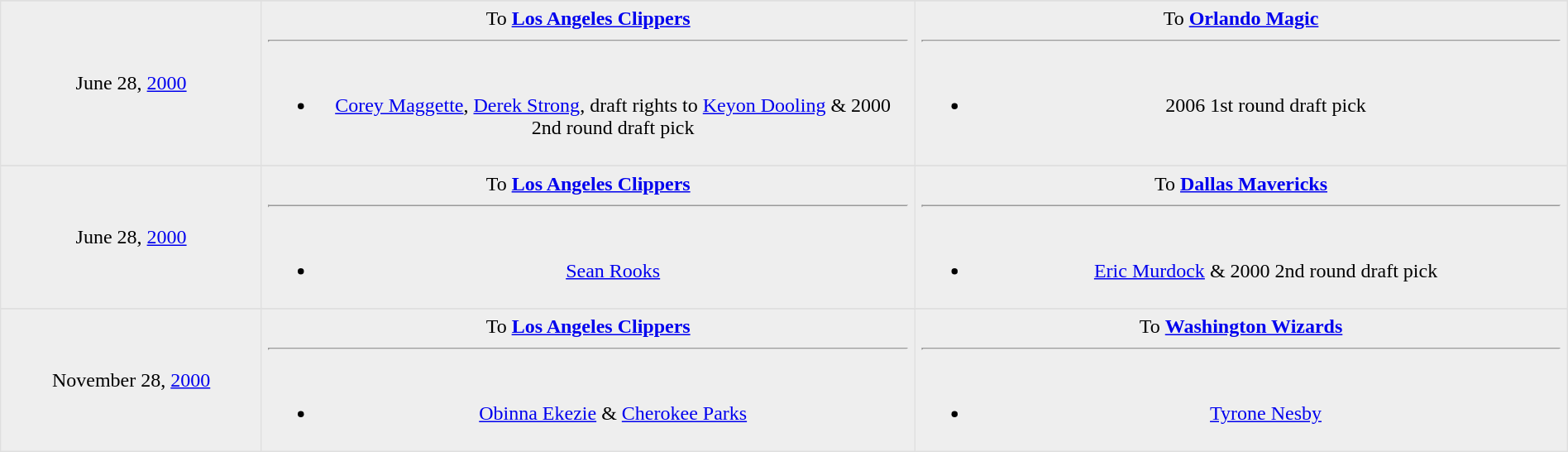<table border=1 style="border-collapse:collapse; text-align: center; width: 100%" bordercolor="#DFDFDF"  cellpadding="5">
<tr>
</tr>
<tr bgcolor="eeeeee">
<td style="width:12%">June 28, <a href='#'>2000</a></td>
<td style="width:30%" valign="top">To <strong><a href='#'>Los Angeles Clippers</a></strong><hr><br><ul><li><a href='#'>Corey Maggette</a>, <a href='#'>Derek Strong</a>, draft rights to <a href='#'>Keyon Dooling</a> & 2000 2nd round draft pick</li></ul></td>
<td style="width:30%" valign="top">To <strong><a href='#'>Orlando Magic</a></strong><hr><br><ul><li>2006 1st round draft pick</li></ul></td>
</tr>
<tr>
</tr>
<tr bgcolor="eeeeee">
<td style="width:12%">June 28, <a href='#'>2000</a></td>
<td style="width:30%" valign="top">To <strong><a href='#'>Los Angeles Clippers</a></strong><hr><br><ul><li><a href='#'>Sean Rooks</a></li></ul></td>
<td style="width:30%" valign="top">To <strong><a href='#'>Dallas Mavericks</a></strong><hr><br><ul><li><a href='#'>Eric Murdock</a> & 2000 2nd round draft pick</li></ul></td>
</tr>
<tr>
</tr>
<tr bgcolor="eeeeee">
<td style="width:12%">November 28, <a href='#'>2000</a></td>
<td style="width:30%" valign="top">To <strong><a href='#'>Los Angeles Clippers</a></strong><hr><br><ul><li><a href='#'>Obinna Ekezie</a> & <a href='#'>Cherokee Parks</a></li></ul></td>
<td style="width:30%" valign="top">To <strong><a href='#'>Washington Wizards</a></strong><hr><br><ul><li><a href='#'>Tyrone Nesby</a></li></ul></td>
</tr>
</table>
